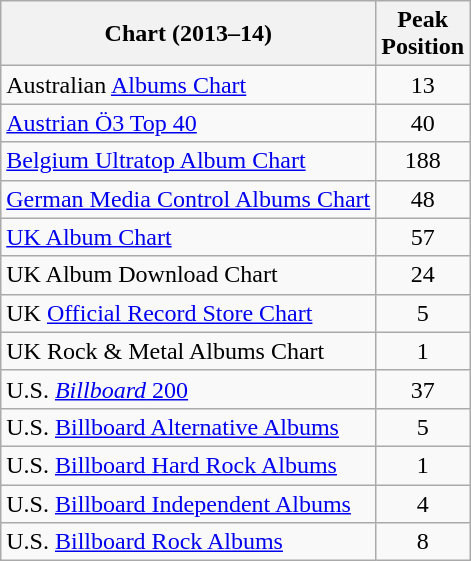<table class="wikitable sortable">
<tr>
<th>Chart (2013–14)</th>
<th>Peak<br>Position</th>
</tr>
<tr>
<td>Australian <a href='#'>Albums Chart</a></td>
<td style="text-align:center;">13</td>
</tr>
<tr>
<td><a href='#'>Austrian Ö3 Top 40</a></td>
<td style="text-align:center;">40</td>
</tr>
<tr>
<td><a href='#'>Belgium Ultratop Album Chart</a></td>
<td style="text-align:center;">188</td>
</tr>
<tr>
<td><a href='#'>German Media Control Albums Chart</a></td>
<td style="text-align:center;">48</td>
</tr>
<tr>
<td><a href='#'>UK Album Chart</a></td>
<td style="text-align:center;">57</td>
</tr>
<tr>
<td>UK Album Download Chart</td>
<td style="text-align:center;">24</td>
</tr>
<tr>
<td>UK <a href='#'>Official Record Store Chart</a></td>
<td style="text-align:center;">5</td>
</tr>
<tr>
<td>UK Rock & Metal Albums Chart</td>
<td style="text-align:center;">1</td>
</tr>
<tr>
<td>U.S. <a href='#'><em>Billboard</em> 200</a></td>
<td style="text-align:center;">37</td>
</tr>
<tr>
<td>U.S. <a href='#'>Billboard Alternative Albums</a></td>
<td style="text-align:center;">5</td>
</tr>
<tr>
<td>U.S. <a href='#'>Billboard Hard Rock Albums</a></td>
<td style="text-align:center;">1</td>
</tr>
<tr>
<td>U.S. <a href='#'>Billboard Independent Albums</a></td>
<td style="text-align:center;">4</td>
</tr>
<tr>
<td>U.S. <a href='#'>Billboard Rock Albums</a></td>
<td style="text-align:center;">8</td>
</tr>
</table>
